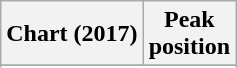<table class="wikitable plainrowheaders" style="text-align:center">
<tr>
<th scope="col">Chart (2017)</th>
<th scope="col">Peak<br> position</th>
</tr>
<tr>
</tr>
<tr>
</tr>
</table>
